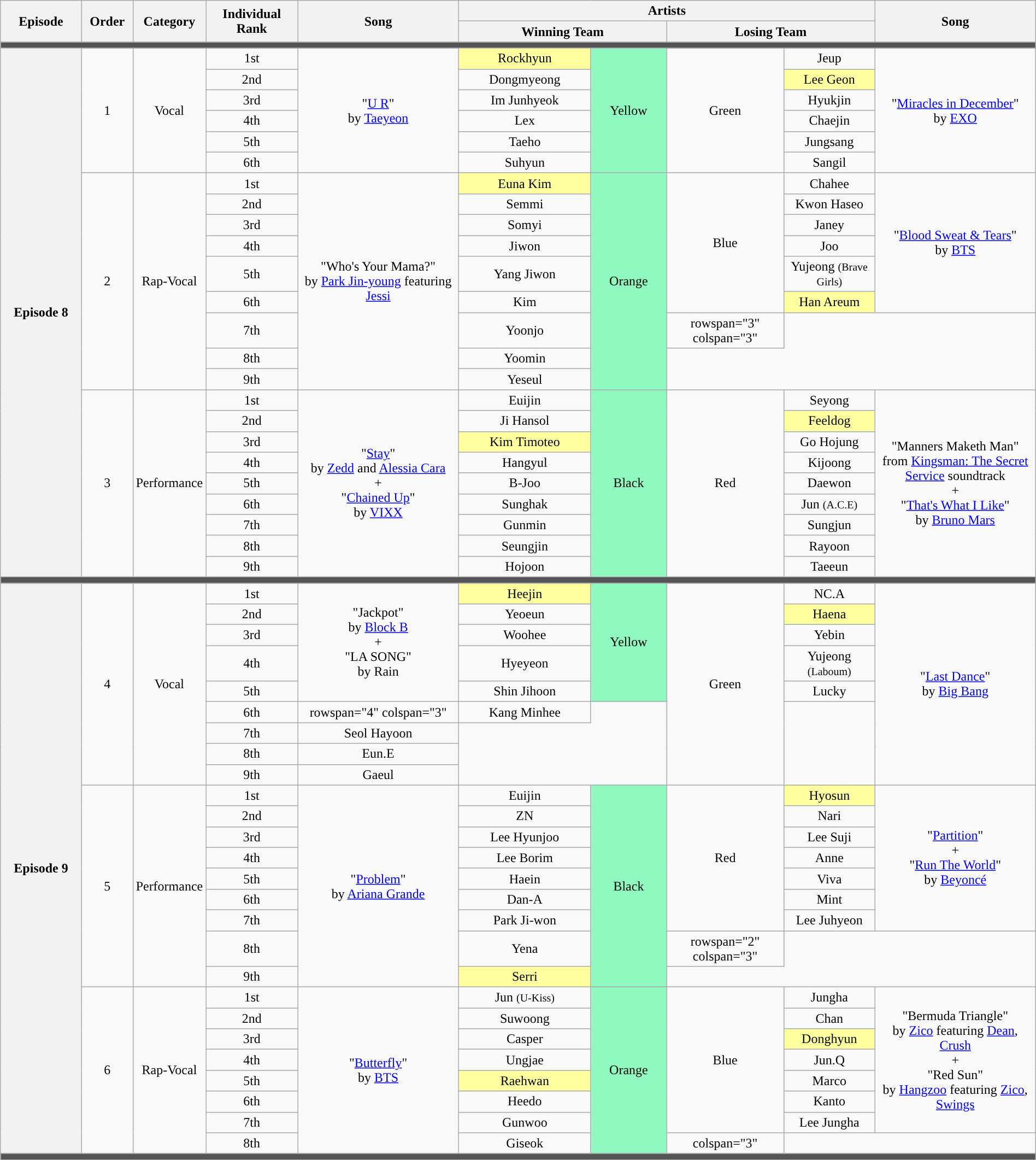<table class="wikitable" style="text-align: center; width:100%;">
<tr>
<th rowspan="2" style="width:08%;">Episode</th>
<th rowspan="2" style="width:05%;">Order</th>
<th rowspan="2" style="width:05%;">Category</th>
<th rowspan="2" style="width:09%;">Individual Rank</th>
<th rowspan="2" style="width:16%;">Song</th>
<th colspan="4" style="width:41%;">Artists</th>
<th rowspan="2" style="width:16%;">Song</th>
</tr>
<tr>
<th colspan="2" style="width:20.5%;">Winning Team</th>
<th colspan="2" style="width:20.5%;">Losing Team</th>
</tr>
<tr>
<td colspan="10" style="background:#555;"></td>
</tr>
<tr>
<th rowspan="24">Episode 8 <br><small></small></th>
<td rowspan="6">1</td>
<td rowspan="6">Vocal<br><small></small></td>
<td>1st</td>
<td rowspan="6">"<a href='#'>U R</a>"<br>by <a href='#'>Taeyeon</a></td>
<td style="background:#FFFF9F;">Rockhyun</td>
<td rowspan="6" style="background:#90F9C0;">Yellow <br><small></small></td>
<td rowspan="6">Green <br><small></small></td>
<td>Jeup</td>
<td rowspan="6">"<a href='#'>Miracles in December</a>"<br>by <a href='#'>EXO</a></td>
</tr>
<tr>
<td>2nd</td>
<td>Dongmyeong</td>
<td style="background:#FFFF9F;">Lee Geon</td>
</tr>
<tr>
<td>3rd</td>
<td>Im Junhyeok</td>
<td>Hyukjin</td>
</tr>
<tr>
<td>4th</td>
<td>Lex</td>
<td>Chaejin</td>
</tr>
<tr>
<td>5th</td>
<td>Taeho</td>
<td>Jungsang</td>
</tr>
<tr>
<td>6th</td>
<td>Suhyun</td>
<td>Sangil</td>
</tr>
<tr>
<td rowspan="9">2</td>
<td rowspan="9">Rap-Vocal<br><small></small></td>
<td>1st</td>
<td rowspan="9">"Who's Your Mama?"<br>by <a href='#'>Park Jin-young</a> featuring <a href='#'>Jessi</a></td>
<td style="background:#FFFF9F;">Euna Kim</td>
<td rowspan="9" style="background:#90F9C0;">Orange <br><small></small></td>
<td rowspan="6">Blue <br><small></small></td>
<td>Chahee</td>
<td rowspan="6">"<a href='#'>Blood Sweat & Tears</a>"<br>by <a href='#'>BTS</a></td>
</tr>
<tr>
<td>2nd</td>
<td>Semmi</td>
<td>Kwon Haseo</td>
</tr>
<tr>
<td>3rd</td>
<td>Somyi</td>
<td>Janey</td>
</tr>
<tr>
<td>4th</td>
<td>Jiwon</td>
<td>Joo</td>
</tr>
<tr>
<td>5th</td>
<td>Yang Jiwon</td>
<td>Yujeong <small>(Brave Girls)</small></td>
</tr>
<tr>
<td>6th</td>
<td>Kim</td>
<td style="background:#FFFF9F;">Han Areum</td>
</tr>
<tr>
<td>7th</td>
<td>Yoonjo</td>
<td>rowspan="3" colspan="3" </td>
</tr>
<tr>
<td>8th</td>
<td>Yoomin</td>
</tr>
<tr>
<td>9th</td>
<td>Yeseul</td>
</tr>
<tr>
<td rowspan="9">3</td>
<td rowspan="9">Performance<br><small></small></td>
<td>1st</td>
<td rowspan="9">"<a href='#'>Stay</a>"<br>by <a href='#'>Zedd</a> and <a href='#'>Alessia Cara</a><br>+<br>"<a href='#'>Chained Up</a>"<br>by <a href='#'>VIXX</a></td>
<td>Euijin</td>
<td rowspan="9" style="background:#90F9C0;">Black <br><small></small></td>
<td rowspan="9">Red <br><small></small></td>
<td>Seyong</td>
<td rowspan="9">"Manners Maketh Man"<br>from <a href='#'>Kingsman: The Secret Service</a> soundtrack<br>+<br>"<a href='#'>That's What I Like</a>"<br>by <a href='#'>Bruno Mars</a></td>
</tr>
<tr>
<td>2nd</td>
<td>Ji Hansol</td>
<td style="background:#FFFF9F;">Feeldog</td>
</tr>
<tr>
<td>3rd</td>
<td style="background:#FFFF9F;">Kim Timoteo</td>
<td>Go Hojung</td>
</tr>
<tr>
<td>4th</td>
<td>Hangyul</td>
<td>Kijoong</td>
</tr>
<tr>
<td>5th</td>
<td>B-Joo</td>
<td>Daewon</td>
</tr>
<tr>
<td>6th</td>
<td>Sunghak</td>
<td>Jun <small>(A.C.E)</small></td>
</tr>
<tr>
<td>7th</td>
<td>Gunmin</td>
<td>Sungjun</td>
</tr>
<tr>
<td>8th</td>
<td>Seungjin</td>
<td>Rayoon</td>
</tr>
<tr>
<td>9th</td>
<td>Hojoon</td>
<td>Taeeun</td>
</tr>
<tr>
<td colspan="10" style="background:#555;"></td>
</tr>
<tr>
<th rowspan="26">Episode 9 <br><small></small></th>
<td rowspan="9">4</td>
<td rowspan="9">Vocal<br><small></small></td>
<td>1st</td>
<td rowspan="5">"Jackpot"<br>by <a href='#'>Block B</a><br>+<br>"LA SONG" <br>by Rain</td>
<td style="background:#FFFF9F;">Heejin</td>
<td rowspan="5" style="background:#90F9C0;">Yellow <br><small></small></td>
<td rowspan="9">Green <br><small></small></td>
<td>NC.A</td>
<td rowspan="9">"<a href='#'>Last Dance</a>"<br>by <a href='#'>Big Bang</a></td>
</tr>
<tr>
<td>2nd</td>
<td>Yeoeun</td>
<td style="background:#FFFF9F;">Haena</td>
</tr>
<tr>
<td>3rd</td>
<td>Woohee</td>
<td>Yebin</td>
</tr>
<tr>
<td>4th</td>
<td>Hyeyeon</td>
<td>Yujeong <small>(Laboum)</small></td>
</tr>
<tr>
<td>5th</td>
<td>Shin Jihoon</td>
<td>Lucky</td>
</tr>
<tr>
<td>6th</td>
<td>rowspan="4" colspan="3" </td>
<td>Kang Minhee</td>
</tr>
<tr>
<td>7th</td>
<td>Seol Hayoon</td>
</tr>
<tr>
<td>8th</td>
<td>Eun.E</td>
</tr>
<tr>
<td>9th</td>
<td>Gaeul</td>
</tr>
<tr>
<td rowspan="9">5</td>
<td rowspan="9">Performance<br><small></small></td>
<td>1st</td>
<td rowspan="9">"<a href='#'>Problem</a>"<br>by <a href='#'>Ariana Grande</a></td>
<td>Euijin</td>
<td rowspan="9" style="background:#90F9C0;">Black <br><small></small></td>
<td rowspan="7">Red <br><small></small></td>
<td style="background:#FFFF9F;">Hyosun</td>
<td rowspan="7">"<a href='#'>Partition</a>"<br>+<br>"<a href='#'>Run The World</a>"<br>by <a href='#'>Beyoncé</a></td>
</tr>
<tr>
<td>2nd</td>
<td>ZN</td>
<td>Nari</td>
</tr>
<tr>
<td>3rd</td>
<td>Lee Hyunjoo</td>
<td>Lee Suji</td>
</tr>
<tr>
<td>4th</td>
<td>Lee Borim</td>
<td>Anne</td>
</tr>
<tr>
<td>5th</td>
<td>Haein</td>
<td>Viva</td>
</tr>
<tr>
<td>6th</td>
<td>Dan-A</td>
<td>Mint</td>
</tr>
<tr>
<td>7th</td>
<td>Park Ji-won</td>
<td>Lee Juhyeon</td>
</tr>
<tr>
<td>8th</td>
<td>Yena</td>
<td>rowspan="2" colspan="3" </td>
</tr>
<tr>
<td>9th</td>
<td style="background:#FFFF9F;">Serri</td>
</tr>
<tr>
<td rowspan="8">6</td>
<td rowspan="8">Rap-Vocal<br><small></small></td>
<td>1st</td>
<td rowspan="8">"<a href='#'>Butterfly</a>"<br>by <a href='#'>BTS</a></td>
<td>Jun <small>(U-Kiss)</small></td>
<td rowspan="8" style="background:#90F9C0;">Orange <br><small></small></td>
<td rowspan="7">Blue <br><small></small></td>
<td>Jungha</td>
<td rowspan="7">"Bermuda Triangle"<br>by <a href='#'>Zico</a> featuring <a href='#'>Dean</a>, <a href='#'>Crush</a><br>+<br>"Red Sun"<br>by <a href='#'>Hangzoo</a> featuring <a href='#'>Zico</a>, <a href='#'>Swings</a></td>
</tr>
<tr>
<td>2nd</td>
<td>Suwoong</td>
<td>Chan</td>
</tr>
<tr>
<td>3rd</td>
<td>Casper</td>
<td style="background:#FFFF9F;">Donghyun</td>
</tr>
<tr>
<td>4th</td>
<td>Ungjae</td>
<td>Jun.Q</td>
</tr>
<tr>
<td>5th</td>
<td style="background:#FFFF9F;">Raehwan</td>
<td>Marco</td>
</tr>
<tr>
<td>6th</td>
<td>Heedo</td>
<td>Kanto</td>
</tr>
<tr>
<td>7th</td>
<td>Gunwoo</td>
<td>Lee Jungha</td>
</tr>
<tr>
<td>8th</td>
<td>Giseok</td>
<td>colspan="3" </td>
</tr>
<tr>
<td colspan="10" style="background:#555;"></td>
</tr>
</table>
